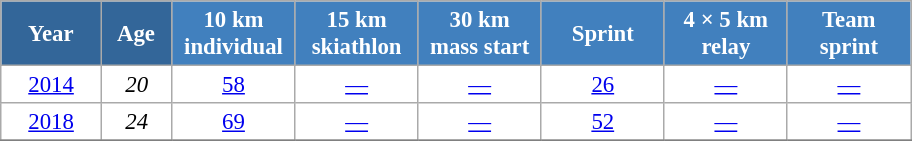<table class="wikitable" style="font-size:95%; text-align:center; border:grey solid 1px; border-collapse:collapse; background:#ffffff;">
<tr>
<th style="background-color:#369; color:white; width:60px;"> Year </th>
<th style="background-color:#369; color:white; width:40px;"> Age </th>
<th style="background-color:#4180be; color:white; width:75px;"> 10 km <br> individual </th>
<th style="background-color:#4180be; color:white; width:75px;"> 15 km <br> skiathlon </th>
<th style="background-color:#4180be; color:white; width:75px;"> 30 km <br> mass start </th>
<th style="background-color:#4180be; color:white; width:75px;"> Sprint </th>
<th style="background-color:#4180be; color:white; width:75px;"> 4 × 5 km <br> relay </th>
<th style="background-color:#4180be; color:white; width:75px;"> Team <br> sprint </th>
</tr>
<tr>
<td><a href='#'>2014</a></td>
<td><em>20</em></td>
<td><a href='#'>58</a></td>
<td><a href='#'>—</a></td>
<td><a href='#'>—</a></td>
<td><a href='#'>26</a></td>
<td><a href='#'>—</a></td>
<td><a href='#'>—</a></td>
</tr>
<tr>
<td><a href='#'>2018</a></td>
<td><em>24</em></td>
<td><a href='#'>69</a></td>
<td><a href='#'>—</a></td>
<td><a href='#'>—</a></td>
<td><a href='#'>52</a></td>
<td><a href='#'>—</a></td>
<td><a href='#'>—</a></td>
</tr>
<tr>
</tr>
</table>
